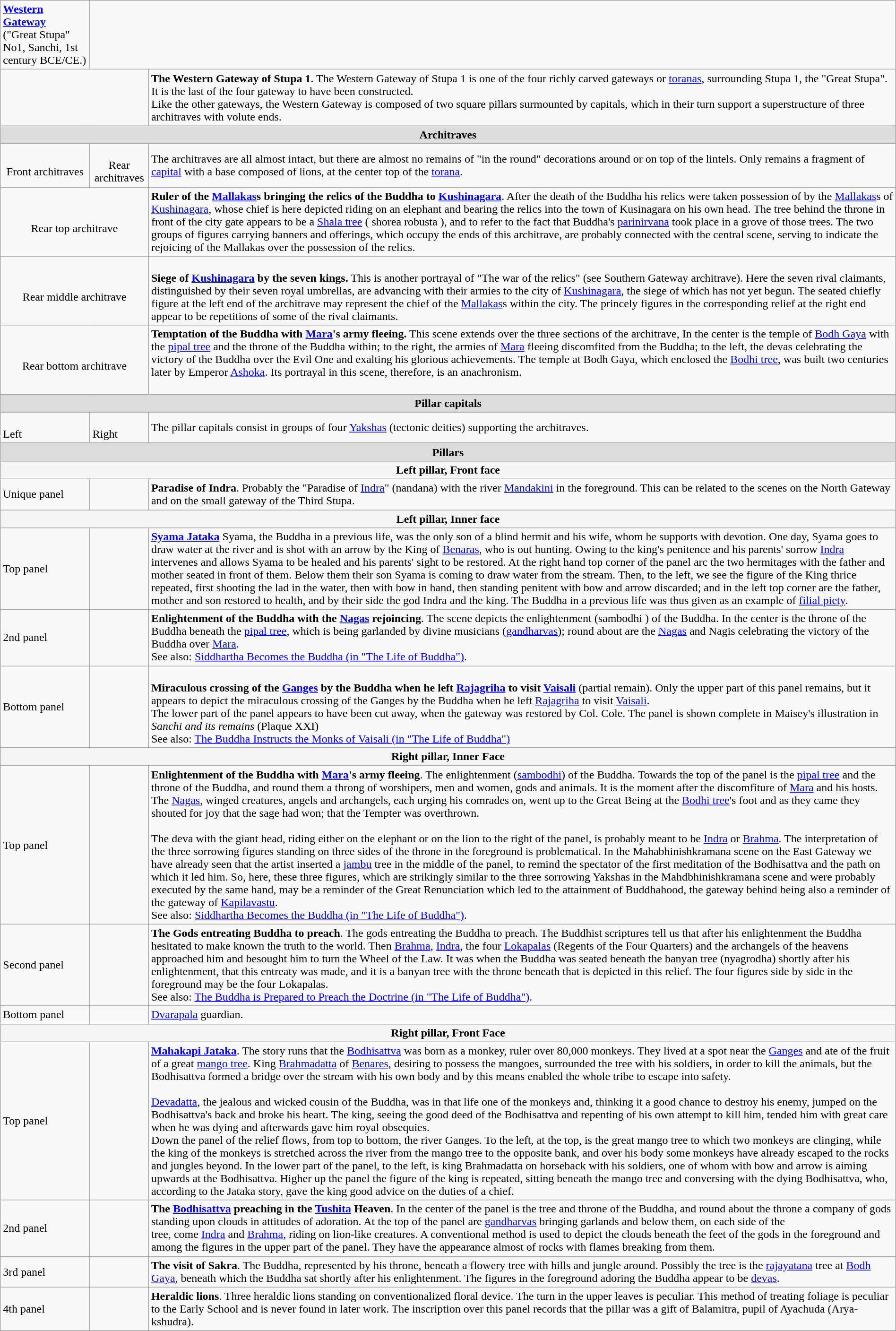<table class="wikitable" style="margin:0 auto;"  align="center"  colspan="3" cellpadding="3" style="font-size: 80%; width: 100%;">
<tr>
<td state = ><strong><a href='#'>Western Gateway</a></strong><br>("Great Stupa" No1, Sanchi, 1st century BCE/CE.)</td>
</tr>
<tr>
<td colspan=2 align="center"style="font-size: 100%; width: 1%;"></td>
<td><strong>The Western Gateway of Stupa 1</strong>. The Western Gateway of Stupa 1 is one of the four richly carved gateways or <a href='#'>toranas</a>, surrounding Stupa 1, the "Great Stupa". It is the last of the four gateway to have been constructed.<br>Like the other gateways, the Western Gateway is composed of two square pillars surmounted by capitals, which in their turn support a superstructure of three architraves with volute ends.</td>
</tr>
<tr>
<td align=center colspan=3 style="background:#DCDCDC; font-size: 100%;"><strong>Architraves</strong></td>
</tr>
<tr>
<td align=center><br>Front architraves</td>
<td align=center><br>Rear architraves</td>
<td>The architraves are all almost intact, but there are almost no remains of "in the round" decorations around or on top of the lintels. Only remains a fragment of <a href='#'>capital</a> with a base composed of lions, at the center top of the <a href='#'>torana</a>.</td>
</tr>
<tr>
<td colspan=2 align="center"><br>Rear top architrave</td>
<td><strong>Ruler of the <a href='#'>Mallakas</a>s bringing the relics of the Buddha to <a href='#'>Kushinagara</a></strong>. After the death of the Buddha his relics were taken possession of by the <a href='#'>Mallakas</a>s of <a href='#'>Kushinagara</a>, whose chief is here depicted riding on an elephant and bearing the relics into the town of Kusinagara on his own head. The tree behind the throne in front of the city gate appears to be a <a href='#'>Shala tree</a> ( shorea robusta ), and to refer to the fact that Buddha's <a href='#'>parinirvana</a> took place in a grove of those trees. The two groups of figures carrying banners and offerings, which occupy the ends of this architrave, are probably connected with the central scene, serving to indicate the rejoicing of the Mallakas over the possession of the relics.</td>
</tr>
<tr>
<td colspan=2 align="center"><br>Rear middle architrave</td>
<td><br><strong>Siege of <a href='#'>Kushinagara</a> by the seven kings.</strong> This is another portrayal of "The war of the relics" (see Southern Gateway architrave). Here the seven rival claimants, distinguished by their seven royal umbrellas, are advancing with their armies to the city of <a href='#'>Kushinagara</a>, the siege of which has not yet begun. The seated chiefly figure at the left end of
the architrave may represent the chief of the <a href='#'>Mallakas</a>s within the city. The princely figures in the corresponding relief at the right end appear to be repetitions of some of the rival claimants.</td>
</tr>
<tr>
<td colspan=2 align="center"><br>Rear bottom architrave</td>
<td><strong>Temptation of the Buddha with <a href='#'>Mara</a>'s army fleeing.</strong> This scene extends over the three sections of the architrave, In the center is the temple of <a href='#'>Bodh Gaya</a> with the <a href='#'>pipal tree</a> and the throne of the Buddha within; to the right, the armies of <a href='#'>Mara</a> fleeing discomfited from the Buddha; to the left, the devas celebrating the victory of the Buddha over the Evil One and exalting his glorious achievements. The temple at Bodh Gaya, which enclosed the <a href='#'>Bodhi tree</a>, was built two centuries later by Emperor <a href='#'>Ashoka</a>. Its portrayal in this scene, therefore, is an anachronism.<br><br></td>
</tr>
<tr>
<td align=center colspan=3 style="background:#DCDCDC; font-size: 100%;"><strong>Pillar capitals</strong></td>
</tr>
<tr>
<td><br>Left</td>
<td><br>Right</td>
<td>The pillar capitals consist in groups of four <a href='#'>Yakshas</a> (tectonic deities) supporting the architraves.</td>
</tr>
<tr>
<td align=center colspan=3 style="background:#DCDCDC; font-size: 100%;"><strong>Pillars</strong></td>
</tr>
<tr>
<td align=center colspan=3 style="background:#F5F5F5; font-size: 100%;"><strong>Left pillar, Front face</strong></td>
</tr>
<tr>
<td style="width: 10%;">Unique panel</td>
<td align="center"></td>
<td><strong>Paradise of Indra</strong>. Probably the "Paradise of <a href='#'>Indra</a>" (nandana) with the river <a href='#'>Mandakini</a> in the foreground. This can be related to the scenes on the North Gateway and on the small gateway of the Third Stupa.</td>
</tr>
<tr>
<td align=center colspan=3 style="background:#F5F5F5; font-size: 100%;"><strong>Left pillar, Inner face</strong></td>
</tr>
<tr>
<td>Top panel</td>
<td align="center"></td>
<td><strong><a href='#'>Syama Jataka</a></strong> Syama, the Buddha in a previous life, was the only son of a blind hermit and his wife, whom he supports with devotion. One day, Syama goes to draw water at the river and is shot with an arrow by the King of <a href='#'>Benaras</a>, who is out hunting. Owing to the king's penitence and his parents' sorrow <a href='#'>Indra</a> intervenes and allows Syama to be healed and his parents' sight to be restored. At the right hand top corner of the panel arc the two hermitages with the father and mother seated in front of them. Below them their son Syama is coming to draw water from the stream. Then, to the left, we see the figure of the King thrice repeated, first shooting the lad in the water, then with bow in hand, then standing penitent with bow and arrow discarded; and in the left top corner are the father, mother and son restored to health, and by their side the god Indra and the king. The Buddha in a previous life was thus given as an example of <a href='#'>filial piety</a>.</td>
</tr>
<tr>
<td>2nd panel</td>
<td align="center"></td>
<td><strong>Enlightenment of the Buddha with the <a href='#'>Nagas</a> rejoincing</strong>. The scene depicts the enlightenment (sambodhi ) of the Buddha. In the center is the throne of the Buddha beneath the <a href='#'>pipal tree</a>, which is being garlanded by divine musicians (<a href='#'>gandharvas</a>); round about are the <a href='#'>Nagas</a> and Nagis celebrating the victory of the Buddha over <a href='#'>Mara</a>.<br>See also: <a href='#'>Siddhartha Becomes the Buddha (in "The Life of Buddha")</a>.</td>
</tr>
<tr>
<td>Bottom panel</td>
<td align="center"></td>
<td><br><strong>Miraculous crossing of the <a href='#'>Ganges</a> by the Buddha when he left <a href='#'>Rajagriha</a> to visit <a href='#'>Vaisali</a></strong> (partial remain). Only the upper part of this panel remains, but it appears to depict the miraculous crossing of the Ganges by the Buddha when he left <a href='#'>Rajagriha</a> to visit <a href='#'>Vaisali</a>.<br>
The lower part of the panel appears to have been cut away, when the gateway was restored by Col. Cole. The panel is shown complete in Maisey's illustration in <em>Sanchi and its remains</em> (Plaque XXI)
<br>See also: <a href='#'>The Buddha Instructs the Monks of Vaisali (in "The Life of Buddha")</a></td>
</tr>
<tr>
<td align=center colspan=3 style="background:#F5F5F5; font-size: 100%;"><strong>Right pillar, Inner Face</strong></td>
</tr>
<tr>
<td>Top panel</td>
<td align="center"></td>
<td><strong>Enlightenment of the Buddha with <a href='#'>Mara</a>'s army fleeing</strong>. The enlightenment (<a href='#'>sambodhi</a>) of the Buddha. Towards the top of the panel is the <a href='#'>pipal tree</a> and the throne of the Buddha, and round them a throng of worshipers, men and women, gods and animals. It is the moment after the discomfiture of <a href='#'>Mara</a> and his hosts. The <a href='#'>Nagas</a>, winged creatures, angels and archangels, each urging his comrades on, went up to the Great Being at the <a href='#'>Bodhi tree</a>'s foot and as they came they shouted for joy that the sage had won; that the Tempter was overthrown.<br><br>The deva with the giant head, riding either on the elephant or on the lion to the right of the panel, is probably meant to be <a href='#'>Indra</a> or <a href='#'>Brahma</a>. The interpretation of the three sorrowing figures standing on three sides of the throne in the foreground is problematical. In the Mahabhinishkramana scene on the East Gateway we have already seen that the artist inserted a <a href='#'>jambu</a> tree in the middle of the panel, to remind the spectator of the first meditation of the Bodhisattva and the path on which it led him. So, here, these three figures, which are strikingly similar to the three sorrowing Yakshas in the Mahdbhinishkramana scene and were probably executed by the same hand, may be a reminder of the Great Renunciation which led to the attainment of Buddhahood, the gateway behind being also a reminder of the gateway of <a href='#'>Kapilavastu</a>.<br>See also: <a href='#'>Siddhartha Becomes the Buddha (in "The Life of Buddha")</a>.</td>
</tr>
<tr>
<td>Second panel</td>
<td align="center"></td>
<td><strong>The Gods entreating Buddha to preach</strong>. The gods entreating the Buddha to preach. The Buddhist scriptures tell us that after his enlightenment the Buddha hesitated to make known the truth to the world. Then <a href='#'>Brahma</a>, <a href='#'>Indra</a>, the four <a href='#'>Lokapalas</a> (Regents of the Four Quarters) and the archangels of the heavens approached him and besought him to turn the Wheel of the Law. It was when the Buddha was seated beneath the banyan tree (nyagrodha) shortly after his enlightenment, that this entreaty was made, and it is a banyan tree with the throne beneath that is depicted in this relief. The four figures side by side in the foreground may be the four Lokapalas.<br>See also: <a href='#'>The Buddha is Prepared to Preach the Doctrine (in "The Life of Buddha")</a>.</td>
</tr>
<tr>
<td>Bottom panel</td>
<td align="center"></td>
<td><a href='#'>Dvarapala</a> guardian.</td>
</tr>
<tr>
<td align=center colspan=3 style="background:#F5F5F5; font-size: 100%;"><strong>Right pillar, Front Face</strong></td>
</tr>
<tr>
<td>Top panel</td>
<td align="center"></td>
<td><strong><a href='#'>Mahakapi Jataka</a></strong>. The story runs that the <a href='#'>Bodhisattva</a> was born as a monkey, ruler over 80,000 monkeys. They lived at a spot near the <a href='#'>Ganges</a> and ate of the fruit of a great <a href='#'>mango tree</a>. King <a href='#'>Brahmadatta</a> of <a href='#'>Benares</a>, desiring to possess the mangoes, surrounded the tree with his soldiers, in order to kill the animals, but the Bodhisattva formed a bridge over the stream with his own body and by this means enabled the whole tribe to escape into safety.<br><br>
<a href='#'>Devadatta</a>, the jealous and wicked cousin of the Buddha, was in that life one of the monkeys and, thinking it a good chance to destroy his enemy, jumped on the Bodhisattva's back and broke his heart. The king, seeing the good deed of the Bodhisattva and repenting of his own attempt to kill him, tended him with great care when he was dying and
afterwards gave him royal obsequies.<br>
Down the panel of the relief flows, from top to bottom, the river Ganges. To the left, at the top, is the great mango tree to which two monkeys are clinging, while the king of the monkeys is stretched across the river from the mango tree to the opposite bank, and over his body some monkeys have already escaped to the rocks and jungles beyond. In
the lower part of the panel, to the left, is king Brahmadatta on horseback with his soldiers, one of whom with bow and arrow is aiming upwards at the Bodhisattva. Higher up the panel the figure of the king is repeated, sitting beneath the mango tree and conversing with the dying Bodhisattva, who, according to the Jataka story, gave the king good advice on the duties of a chief.</td>
</tr>
<tr>
<td>2nd panel</td>
<td align="center"></td>
<td><strong>The <a href='#'>Bodhisattva</a> preaching in the <a href='#'>Tushita</a> Heaven</strong>. In the center of the panel is the tree and throne of the Buddha, and round about the throne a company of gods standing upon clouds in attitudes of adoration. At the top of the panel are <a href='#'>gandharvas</a> bringing garlands and below them, on each side of the<br>tree, come <a href='#'>Indra</a> and <a href='#'>Brahma</a>, riding on lion-like creatures. A conventional method is used to depict the clouds beneath the feet of the gods in the foreground and among the figures in the upper part of the panel. They have the appearance almost of rocks with flames breaking from them.</td>
</tr>
<tr>
<td>3rd panel</td>
<td align="center"></td>
<td><strong>The visit of Sakra</strong>. The Buddha, represented by his throne, beneath a flowery tree with hills and jungle around. Possibly the tree is the <a href='#'>rajayatana</a> tree at <a href='#'>Bodh Gaya</a>, beneath which the Buddha sat shortly after his enlightenment. The figures in the foreground adoring the Buddha appear to be <a href='#'>devas</a>.</td>
</tr>
<tr>
<td>4th panel</td>
<td align="center"></td>
<td><strong>Heraldic lions</strong>. Three heraldic lions standing on conventionalized floral device. The turn in the upper leaves is peculiar. This method of treating foliage is peculiar to the Early School and is never found in later work. The inscription over this panel records that the pillar was a gift of Balamitra, pupil of Ayachuda (Arya-kshudra).</td>
</tr>
</table>
